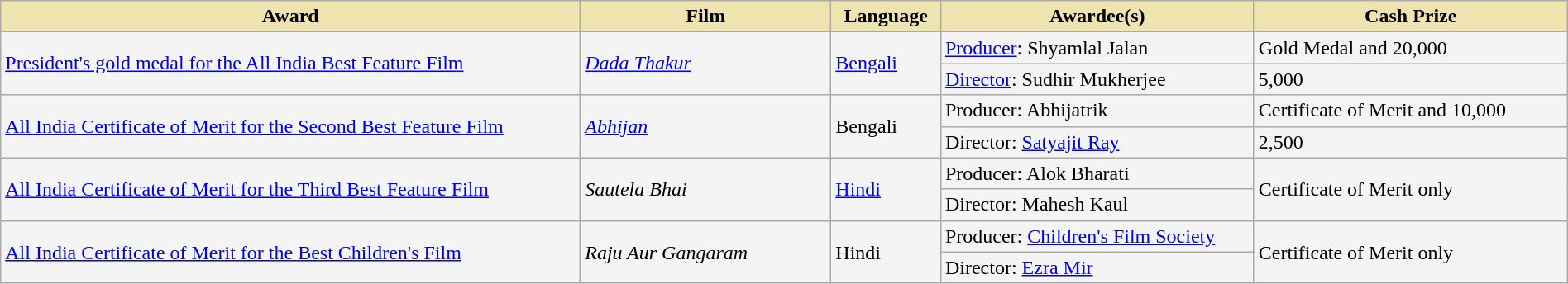<table class="wikitable sortable" style="width:100%">
<tr>
<th style="background-color:#EFE4B0;width:37%;">Award</th>
<th style="background-color:#EFE4B0;width:16%;">Film</th>
<th style="background-color:#EFE4B0;width:7%;">Language</th>
<th style="background-color:#EFE4B0;width:20%;">Awardee(s)</th>
<th style="background-color:#EFE4B0;width:20%;">Cash Prize</th>
</tr>
<tr style="background-color:#F4F4F4">
<td rowspan="2"><a href='#'>President's gold medal for the All India Best Feature Film</a></td>
<td rowspan="2"><em><a href='#'>Dada Thakur</a></em></td>
<td rowspan="2"><a href='#'>Bengali</a></td>
<td><a href='#'>Producer</a>: Shyamlal Jalan</td>
<td>Gold Medal and 20,000</td>
</tr>
<tr style="background-color:#F4F4F4">
<td><a href='#'>Director</a>: Sudhir Mukherjee</td>
<td>5,000</td>
</tr>
<tr style="background-color:#F4F4F4">
<td rowspan="2"><a href='#'>All India Certificate of Merit for the Second Best Feature Film</a></td>
<td rowspan="2"><em><a href='#'>Abhijan</a></em></td>
<td rowspan="2">Bengali</td>
<td>Producer: Abhijatrik</td>
<td>Certificate of Merit and 10,000</td>
</tr>
<tr style="background-color:#F4F4F4">
<td>Director: <a href='#'>Satyajit Ray</a></td>
<td>2,500</td>
</tr>
<tr style="background-color:#F4F4F4">
<td rowspan="2"><a href='#'>All India Certificate of Merit for the Third Best Feature Film</a></td>
<td rowspan="2"><em>Sautela Bhai</em></td>
<td rowspan="2"><a href='#'>Hindi</a></td>
<td>Producer: Alok Bharati</td>
<td rowspan="2">Certificate of Merit only</td>
</tr>
<tr style="background-color:#F4F4F4">
<td>Director: Mahesh Kaul</td>
</tr>
<tr style="background-color:#F4F4F4">
<td rowspan="2"><a href='#'>All India Certificate of Merit for the Best Children's Film</a></td>
<td rowspan="2"><em>Raju Aur Gangaram</em></td>
<td rowspan="2">Hindi</td>
<td>Producer: <a href='#'>Children's Film Society</a></td>
<td rowspan="2">Certificate of Merit only</td>
</tr>
<tr style="background-color:#F4F4F4">
<td>Director: <a href='#'>Ezra Mir</a></td>
</tr>
</table>
